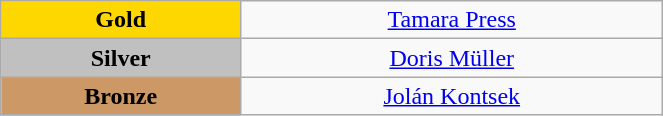<table class="wikitable" style="text-align:center; " width="35%">
<tr>
<td bgcolor="gold"><strong>Gold</strong></td>
<td><a href='#'>Tamara Press</a><br>  <small><em></em></small></td>
</tr>
<tr>
<td bgcolor="silver"><strong>Silver</strong></td>
<td><a href='#'>Doris Müller</a><br>  <small><em></em></small></td>
</tr>
<tr>
<td bgcolor="CC9966"><strong>Bronze</strong></td>
<td><a href='#'>Jolán Kontsek</a><br>  <small><em></em></small></td>
</tr>
</table>
